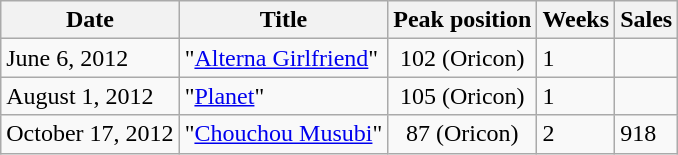<table class="wikitable">
<tr>
<th>Date</th>
<th>Title</th>
<th>Peak position</th>
<th>Weeks</th>
<th>Sales</th>
</tr>
<tr>
<td>June 6, 2012</td>
<td>"<a href='#'>Alterna Girlfriend</a>"</td>
<td align="center">102 (Oricon)</td>
<td>1</td>
<td></td>
</tr>
<tr>
<td>August 1, 2012</td>
<td>"<a href='#'>Planet</a>"</td>
<td align="center">105 (Oricon)</td>
<td>1</td>
<td></td>
</tr>
<tr>
<td>October 17, 2012</td>
<td>"<a href='#'>Chouchou Musubi</a>"</td>
<td align="center">87 (Oricon)</td>
<td>2</td>
<td>918</td>
</tr>
</table>
